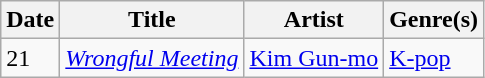<table class="wikitable" style="text-align: left;">
<tr>
<th>Date</th>
<th>Title</th>
<th>Artist</th>
<th>Genre(s)</th>
</tr>
<tr>
<td>21</td>
<td><em><a href='#'>Wrongful Meeting</a></em></td>
<td><a href='#'>Kim Gun-mo</a></td>
<td><a href='#'>K-pop</a></td>
</tr>
</table>
